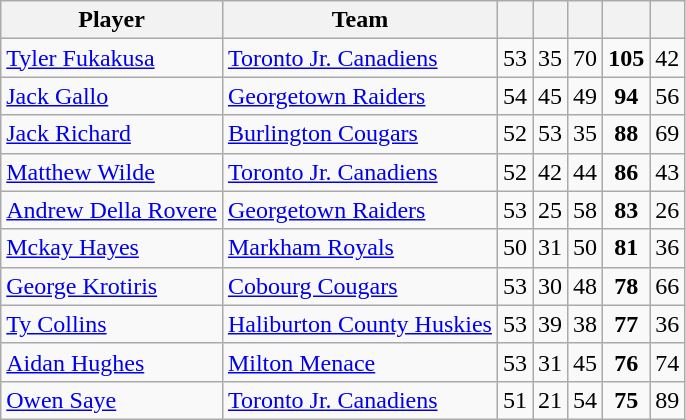<table class="wikitable" style="text-align:center">
<tr>
<th width:30%;">Player</th>
<th width:30%;">Team</th>
<th width:7.5%;"></th>
<th width:7.5%;"></th>
<th width:7.5%;"></th>
<th width:7.5%;"></th>
<th width:7.5%;"></th>
</tr>
<tr>
<td align=left><a href='#'>Tyler Fukakusa</a></td>
<td align=left><a href='#'>Toronto Jr. Canadiens</a></td>
<td>53</td>
<td>35</td>
<td>70</td>
<td><strong>105</strong></td>
<td>42</td>
</tr>
<tr>
<td align=left><a href='#'>Jack Gallo</a></td>
<td align=left><a href='#'>Georgetown Raiders</a></td>
<td>54</td>
<td>45</td>
<td>49</td>
<td><strong>94</strong></td>
<td>56</td>
</tr>
<tr>
<td align=left><a href='#'>Jack Richard</a></td>
<td align=left><a href='#'>Burlington Cougars</a></td>
<td>52</td>
<td>53</td>
<td>35</td>
<td><strong>88</strong></td>
<td>69</td>
</tr>
<tr>
<td align=left><a href='#'>Matthew Wilde</a></td>
<td align=left><a href='#'>Toronto Jr. Canadiens</a></td>
<td>52</td>
<td>42</td>
<td>44</td>
<td><strong>86</strong></td>
<td>43</td>
</tr>
<tr>
<td align=left><a href='#'>Andrew Della Rovere</a></td>
<td align=left><a href='#'>Georgetown Raiders</a></td>
<td>53</td>
<td>25</td>
<td>58</td>
<td><strong>83</strong></td>
<td>26</td>
</tr>
<tr>
<td align=left><a href='#'>Mckay Hayes</a></td>
<td align=left><a href='#'>Markham Royals</a></td>
<td>50</td>
<td>31</td>
<td>50</td>
<td><strong>81</strong></td>
<td>36</td>
</tr>
<tr>
<td align=left><a href='#'>George Krotiris</a></td>
<td align=left><a href='#'>Cobourg Cougars</a></td>
<td>53</td>
<td>30</td>
<td>48</td>
<td><strong>78</strong></td>
<td>66</td>
</tr>
<tr>
<td align=left><a href='#'>Ty Collins</a></td>
<td align=left><a href='#'>Haliburton County Huskies</a></td>
<td>53</td>
<td>39</td>
<td>38</td>
<td><strong>77</strong></td>
<td>36</td>
</tr>
<tr>
<td align=left><a href='#'>Aidan Hughes</a></td>
<td align=left><a href='#'>Milton Menace</a></td>
<td>53</td>
<td>31</td>
<td>45</td>
<td><strong>76</strong></td>
<td>74</td>
</tr>
<tr>
<td align=left><a href='#'>Owen Saye</a></td>
<td align=left><a href='#'>Toronto Jr. Canadiens</a></td>
<td>51</td>
<td>21</td>
<td>54</td>
<td><strong>75</strong></td>
<td>89</td>
</tr>
</table>
